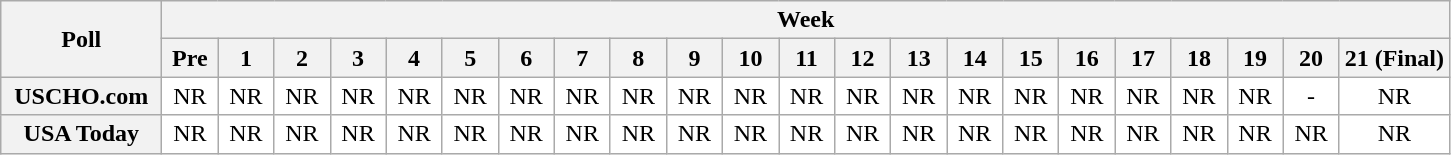<table class="wikitable" style="white-space:nowrap;">
<tr>
<th scope="col" width="100" rowspan="2">Poll</th>
<th colspan="25">Week</th>
</tr>
<tr>
<th scope="col" width="30">Pre</th>
<th scope="col" width="30">1</th>
<th scope="col" width="30">2</th>
<th scope="col" width="30">3</th>
<th scope="col" width="30">4</th>
<th scope="col" width="30">5</th>
<th scope="col" width="30">6</th>
<th scope="col" width="30">7</th>
<th scope="col" width="30">8</th>
<th scope="col" width="30">9</th>
<th scope="col" width="30">10</th>
<th scope="col" width="30">11</th>
<th scope="col" width="30">12</th>
<th scope="col" width="30">13</th>
<th scope="col" width="30">14</th>
<th scope="col" width="30">15</th>
<th scope="col" width="30">16</th>
<th scope="col" width="30">17</th>
<th scope="col" width="30">18</th>
<th scope="col" width="30">19</th>
<th scope="col" width="30">20</th>
<th scope="col" width="30">21 (Final)</th>
</tr>
<tr style="text-align:center;">
<th>USCHO.com</th>
<td bgcolor=FFFFFF>NR</td>
<td bgcolor=FFFFFF>NR</td>
<td bgcolor=FFFFFF>NR</td>
<td bgcolor=FFFFFF>NR</td>
<td bgcolor=FFFFFF>NR</td>
<td bgcolor=FFFFFF>NR</td>
<td bgcolor=FFFFFF>NR</td>
<td bgcolor=FFFFFF>NR</td>
<td bgcolor=FFFFFF>NR</td>
<td bgcolor=FFFFFF>NR</td>
<td bgcolor=FFFFFF>NR</td>
<td bgcolor=FFFFFF>NR</td>
<td bgcolor=FFFFFF>NR</td>
<td bgcolor=FFFFFF>NR</td>
<td bgcolor=FFFFFF>NR</td>
<td bgcolor=FFFFFF>NR</td>
<td bgcolor=FFFFFF>NR</td>
<td bgcolor=FFFFFF>NR</td>
<td bgcolor=FFFFFF>NR</td>
<td bgcolor=FFFFFF>NR</td>
<td bgcolor=FFFFFF>-</td>
<td bgcolor=FFFFFF>NR</td>
</tr>
<tr style="text-align:center;">
<th>USA Today</th>
<td bgcolor=FFFFFF>NR</td>
<td bgcolor=FFFFFF>NR</td>
<td bgcolor=FFFFFF>NR</td>
<td bgcolor=FFFFFF>NR</td>
<td bgcolor=FFFFFF>NR</td>
<td bgcolor=FFFFFF>NR</td>
<td bgcolor=FFFFFF>NR</td>
<td bgcolor=FFFFFF>NR</td>
<td bgcolor=FFFFFF>NR</td>
<td bgcolor=FFFFFF>NR</td>
<td bgcolor=FFFFFF>NR</td>
<td bgcolor=FFFFFF>NR</td>
<td bgcolor=FFFFFF>NR</td>
<td bgcolor=FFFFFF>NR</td>
<td bgcolor=FFFFFF>NR</td>
<td bgcolor=FFFFFF>NR</td>
<td bgcolor=FFFFFF>NR</td>
<td bgcolor=FFFFFF>NR</td>
<td bgcolor=FFFFFF>NR</td>
<td bgcolor=FFFFFF>NR</td>
<td bgcolor=FFFFFF>NR</td>
<td bgcolor=FFFFFF>NR</td>
</tr>
</table>
